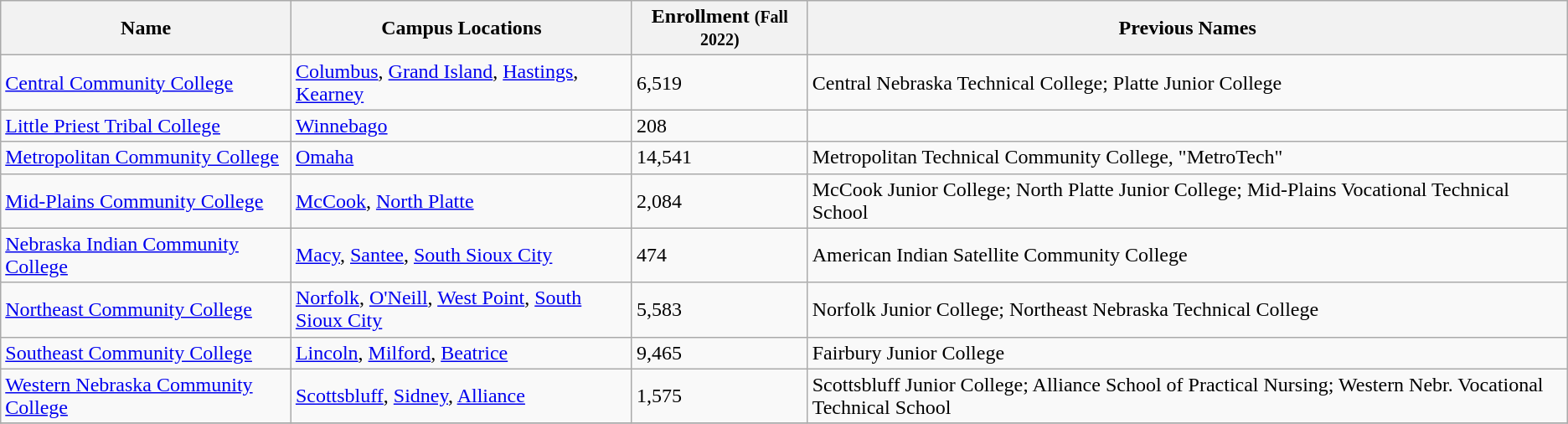<table class="wikitable sortable">
<tr>
<th>Name</th>
<th>Campus Locations</th>
<th>Enrollment <small>(Fall 2022)</small></th>
<th>Previous Names</th>
</tr>
<tr>
<td><a href='#'>Central Community College</a></td>
<td><a href='#'>Columbus</a>, <a href='#'>Grand Island</a>,  <a href='#'>Hastings</a>, <a href='#'>Kearney</a></td>
<td>6,519</td>
<td>Central Nebraska Technical College; Platte Junior College</td>
</tr>
<tr>
<td><a href='#'>Little Priest Tribal College</a></td>
<td><a href='#'>Winnebago</a></td>
<td>208</td>
<td></td>
</tr>
<tr>
<td><a href='#'>Metropolitan Community College</a></td>
<td><a href='#'>Omaha</a></td>
<td>14,541</td>
<td>Metropolitan Technical Community College, "MetroTech"</td>
</tr>
<tr>
<td><a href='#'>Mid-Plains Community College</a></td>
<td><a href='#'>McCook</a>, <a href='#'>North Platte</a></td>
<td>2,084</td>
<td>McCook Junior College; North Platte Junior College; Mid-Plains Vocational Technical School<br></td>
</tr>
<tr>
<td><a href='#'>Nebraska Indian Community College</a></td>
<td><a href='#'>Macy</a>, <a href='#'>Santee</a>, <a href='#'>South Sioux City</a></td>
<td>474</td>
<td>American Indian Satellite Community College</td>
</tr>
<tr>
<td><a href='#'>Northeast Community College</a></td>
<td><a href='#'>Norfolk</a>, <a href='#'>O'Neill</a>, <a href='#'>West Point</a>, <a href='#'>South Sioux City</a></td>
<td>5,583</td>
<td>Norfolk Junior College; Northeast Nebraska Technical College</td>
</tr>
<tr>
<td><a href='#'>Southeast Community College</a></td>
<td><a href='#'>Lincoln</a>, <a href='#'>Milford</a>, <a href='#'>Beatrice</a></td>
<td>9,465</td>
<td>Fairbury Junior College</td>
</tr>
<tr>
<td><a href='#'>Western Nebraska Community College</a></td>
<td><a href='#'>Scottsbluff</a>, <a href='#'>Sidney</a>, <a href='#'>Alliance</a></td>
<td>1,575</td>
<td>Scottsbluff Junior College; Alliance School of Practical Nursing; Western Nebr. Vocational Technical School</td>
</tr>
<tr>
</tr>
</table>
